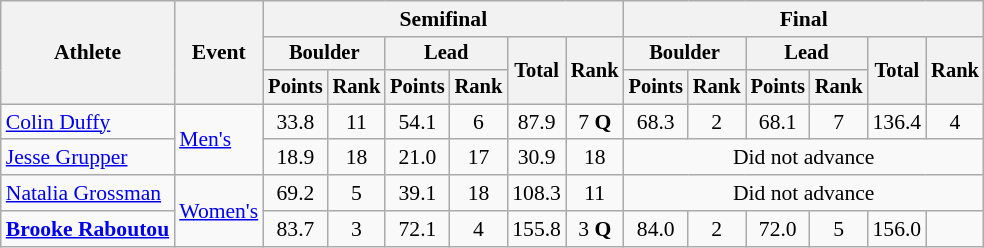<table class=wikitable style=font-size:90%;text-align:center>
<tr>
<th rowspan=3>Athlete</th>
<th rowspan=3>Event</th>
<th colspan=6>Semifinal</th>
<th colspan=6>Final</th>
</tr>
<tr style=font-size:95%>
<th colspan=2>Boulder</th>
<th colspan=2>Lead</th>
<th rowspan=2>Total</th>
<th rowspan=2>Rank</th>
<th colspan=2>Boulder</th>
<th colspan=2>Lead</th>
<th rowspan=2>Total</th>
<th rowspan=2>Rank</th>
</tr>
<tr style=font-size:95%>
<th>Points</th>
<th>Rank</th>
<th>Points</th>
<th>Rank</th>
<th>Points</th>
<th>Rank</th>
<th>Points</th>
<th>Rank</th>
</tr>
<tr>
<td align=left><a href='#'>Colin Duffy</a></td>
<td align=left rowspan=2><a href='#'>Men's</a></td>
<td>33.8</td>
<td>11</td>
<td>54.1</td>
<td>6</td>
<td>87.9</td>
<td>7 <strong>Q</strong></td>
<td>68.3</td>
<td>2</td>
<td>68.1</td>
<td>7</td>
<td>136.4</td>
<td>4</td>
</tr>
<tr>
<td align=left><a href='#'>Jesse Grupper</a></td>
<td>18.9</td>
<td>18</td>
<td>21.0</td>
<td>17</td>
<td>30.9</td>
<td>18</td>
<td colspan=6>Did not advance</td>
</tr>
<tr>
<td align=left><a href='#'>Natalia Grossman</a></td>
<td align=left rowspan=2><a href='#'>Women's</a></td>
<td>69.2</td>
<td>5</td>
<td>39.1</td>
<td>18</td>
<td>108.3</td>
<td>11</td>
<td colspan=6>Did not advance</td>
</tr>
<tr>
<td align=left><strong><a href='#'>Brooke Raboutou</a></strong></td>
<td>83.7</td>
<td>3</td>
<td>72.1</td>
<td>4</td>
<td>155.8</td>
<td>3 <strong>Q</strong></td>
<td>84.0</td>
<td>2</td>
<td>72.0</td>
<td>5</td>
<td>156.0</td>
<td></td>
</tr>
</table>
